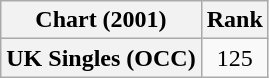<table class="wikitable plainrowheaders" style="text-align:center">
<tr>
<th scope="col">Chart (2001)</th>
<th scope="col">Rank</th>
</tr>
<tr>
<th scope="row">UK Singles (OCC)</th>
<td>125</td>
</tr>
</table>
